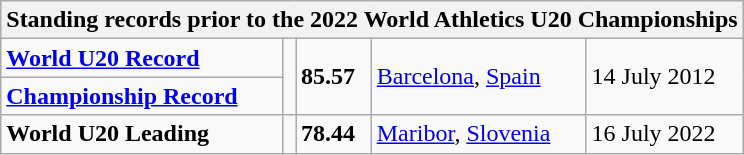<table class="wikitable">
<tr>
<th colspan="5">Standing records prior to the 2022 World Athletics U20 Championships</th>
</tr>
<tr>
<td><strong><a href='#'>World U20 Record</a></strong></td>
<td rowspan=2></td>
<td rowspan=2><strong>85.57</strong></td>
<td rowspan=2><a href='#'>Barcelona</a>, <a href='#'>Spain</a></td>
<td rowspan=2>14 July 2012</td>
</tr>
<tr>
<td><strong><a href='#'>Championship Record</a></strong></td>
</tr>
<tr>
<td><strong>World U20 Leading</strong></td>
<td></td>
<td><strong>78.44</strong></td>
<td><a href='#'>Maribor</a>, <a href='#'>Slovenia</a></td>
<td>16 July 2022</td>
</tr>
</table>
